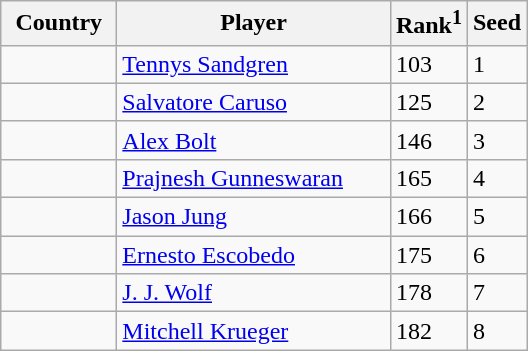<table class="sortable wikitable">
<tr>
<th width="70">Country</th>
<th width="175">Player</th>
<th>Rank<sup>1</sup></th>
<th>Seed</th>
</tr>
<tr>
<td></td>
<td><a href='#'>Tennys Sandgren</a></td>
<td>103</td>
<td>1</td>
</tr>
<tr>
<td></td>
<td><a href='#'>Salvatore Caruso</a></td>
<td>125</td>
<td>2</td>
</tr>
<tr>
<td></td>
<td><a href='#'>Alex Bolt</a></td>
<td>146</td>
<td>3</td>
</tr>
<tr>
<td></td>
<td><a href='#'>Prajnesh Gunneswaran</a></td>
<td>165</td>
<td>4</td>
</tr>
<tr>
<td></td>
<td><a href='#'>Jason Jung</a></td>
<td>166</td>
<td>5</td>
</tr>
<tr>
<td></td>
<td><a href='#'>Ernesto Escobedo</a></td>
<td>175</td>
<td>6</td>
</tr>
<tr>
<td></td>
<td><a href='#'>J. J. Wolf</a></td>
<td>178</td>
<td>7</td>
</tr>
<tr>
<td></td>
<td><a href='#'>Mitchell Krueger</a></td>
<td>182</td>
<td>8</td>
</tr>
</table>
